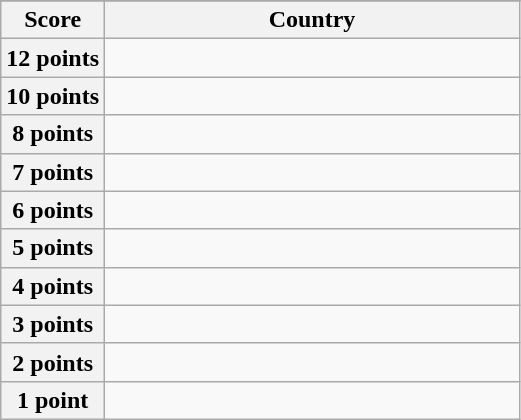<table class="wikitable">
<tr>
</tr>
<tr>
<th scope="col" width="20%">Score</th>
<th scope="col">Country</th>
</tr>
<tr>
<th scope="row">12 points</th>
<td></td>
</tr>
<tr>
<th scope="row">10 points</th>
<td></td>
</tr>
<tr>
<th scope="row">8 points</th>
<td></td>
</tr>
<tr>
<th scope="row">7 points</th>
<td></td>
</tr>
<tr>
<th scope="row">6 points</th>
<td></td>
</tr>
<tr>
<th scope="row">5 points</th>
<td></td>
</tr>
<tr>
<th scope="row">4 points</th>
<td></td>
</tr>
<tr>
<th scope="row">3 points</th>
<td></td>
</tr>
<tr>
<th scope="row">2 points</th>
<td></td>
</tr>
<tr>
<th scope="row">1 point</th>
<td></td>
</tr>
</table>
